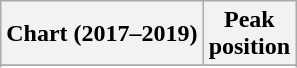<table class="wikitable sortable plainrowheaders" style="text-align:center">
<tr>
<th scope="col">Chart (2017–2019)</th>
<th scope="col">Peak<br> position</th>
</tr>
<tr>
</tr>
<tr>
</tr>
<tr>
</tr>
</table>
